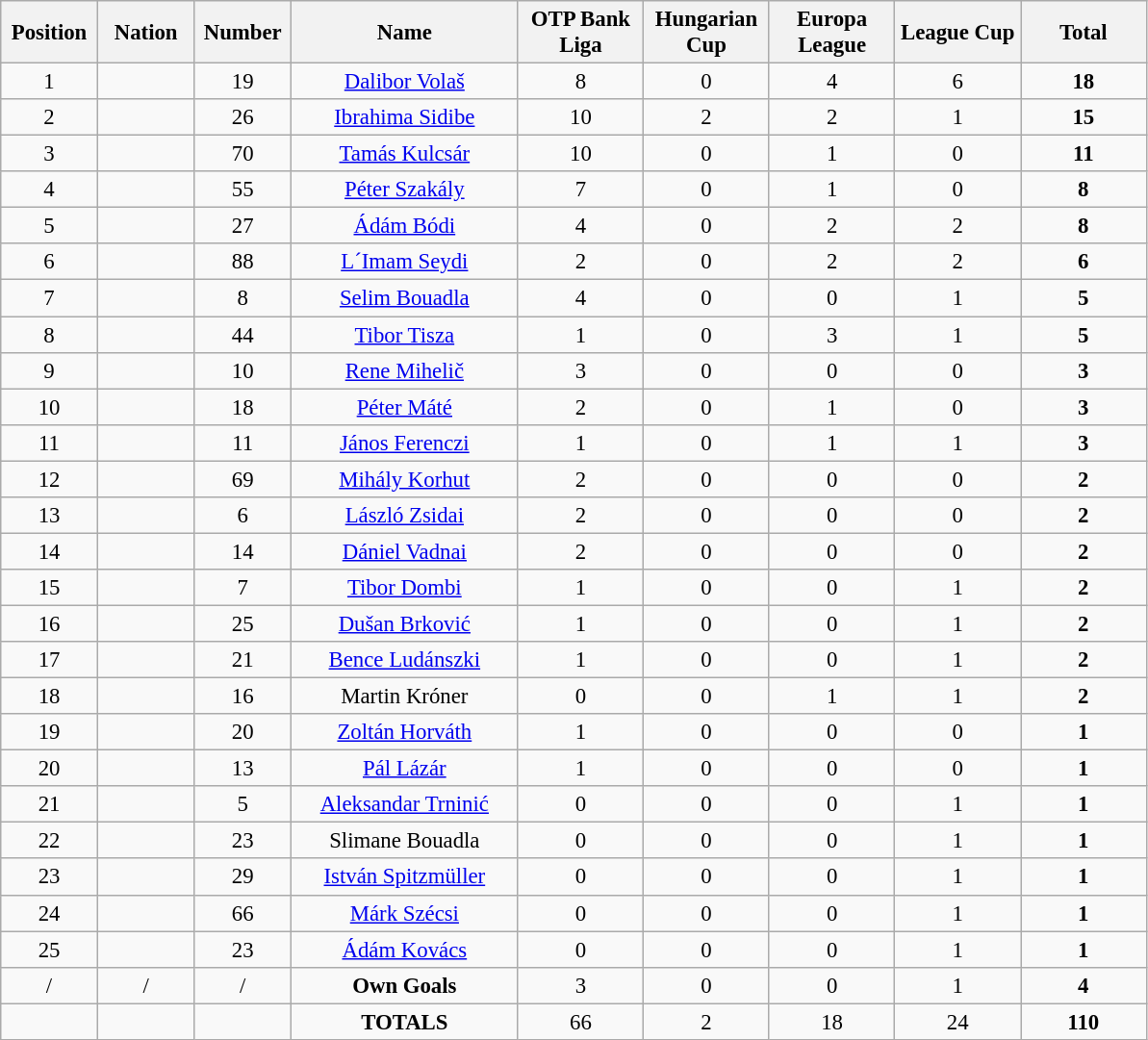<table class="wikitable" style="font-size: 95%; text-align: center;">
<tr>
<th width=60>Position</th>
<th width=60>Nation</th>
<th width=60>Number</th>
<th width=150>Name</th>
<th width=80>OTP Bank Liga</th>
<th width=80>Hungarian Cup</th>
<th width=80>Europa League</th>
<th width=80>League Cup</th>
<th width=80>Total</th>
</tr>
<tr>
<td>1</td>
<td></td>
<td>19</td>
<td><a href='#'>Dalibor Volaš</a></td>
<td>8</td>
<td>0</td>
<td>4</td>
<td>6</td>
<td><strong>18</strong></td>
</tr>
<tr>
<td>2</td>
<td></td>
<td>26</td>
<td><a href='#'>Ibrahima Sidibe</a></td>
<td>10</td>
<td>2</td>
<td>2</td>
<td>1</td>
<td><strong>15</strong></td>
</tr>
<tr>
<td>3</td>
<td></td>
<td>70</td>
<td><a href='#'>Tamás Kulcsár</a></td>
<td>10</td>
<td>0</td>
<td>1</td>
<td>0</td>
<td><strong>11</strong></td>
</tr>
<tr>
<td>4</td>
<td></td>
<td>55</td>
<td><a href='#'>Péter Szakály</a></td>
<td>7</td>
<td>0</td>
<td>1</td>
<td>0</td>
<td><strong>8</strong></td>
</tr>
<tr>
<td>5</td>
<td></td>
<td>27</td>
<td><a href='#'>Ádám Bódi</a></td>
<td>4</td>
<td>0</td>
<td>2</td>
<td>2</td>
<td><strong>8</strong></td>
</tr>
<tr>
<td>6</td>
<td></td>
<td>88</td>
<td><a href='#'>L´Imam Seydi</a></td>
<td>2</td>
<td>0</td>
<td>2</td>
<td>2</td>
<td><strong>6</strong></td>
</tr>
<tr>
<td>7</td>
<td></td>
<td>8</td>
<td><a href='#'>Selim Bouadla</a></td>
<td>4</td>
<td>0</td>
<td>0</td>
<td>1</td>
<td><strong>5</strong></td>
</tr>
<tr>
<td>8</td>
<td></td>
<td>44</td>
<td><a href='#'>Tibor Tisza</a></td>
<td>1</td>
<td>0</td>
<td>3</td>
<td>1</td>
<td><strong>5</strong></td>
</tr>
<tr>
<td>9</td>
<td></td>
<td>10</td>
<td><a href='#'>Rene Mihelič</a></td>
<td>3</td>
<td>0</td>
<td>0</td>
<td>0</td>
<td><strong>3</strong></td>
</tr>
<tr>
<td>10</td>
<td></td>
<td>18</td>
<td><a href='#'>Péter Máté</a></td>
<td>2</td>
<td>0</td>
<td>1</td>
<td>0</td>
<td><strong>3</strong></td>
</tr>
<tr>
<td>11</td>
<td></td>
<td>11</td>
<td><a href='#'>János Ferenczi</a></td>
<td>1</td>
<td>0</td>
<td>1</td>
<td>1</td>
<td><strong>3</strong></td>
</tr>
<tr>
<td>12</td>
<td></td>
<td>69</td>
<td><a href='#'>Mihály Korhut</a></td>
<td>2</td>
<td>0</td>
<td>0</td>
<td>0</td>
<td><strong>2</strong></td>
</tr>
<tr>
<td>13</td>
<td></td>
<td>6</td>
<td><a href='#'>László Zsidai</a></td>
<td>2</td>
<td>0</td>
<td>0</td>
<td>0</td>
<td><strong>2</strong></td>
</tr>
<tr>
<td>14</td>
<td></td>
<td>14</td>
<td><a href='#'>Dániel Vadnai</a></td>
<td>2</td>
<td>0</td>
<td>0</td>
<td>0</td>
<td><strong>2</strong></td>
</tr>
<tr>
<td>15</td>
<td></td>
<td>7</td>
<td><a href='#'>Tibor Dombi</a></td>
<td>1</td>
<td>0</td>
<td>0</td>
<td>1</td>
<td><strong>2</strong></td>
</tr>
<tr>
<td>16</td>
<td></td>
<td>25</td>
<td><a href='#'>Dušan Brković</a></td>
<td>1</td>
<td>0</td>
<td>0</td>
<td>1</td>
<td><strong>2</strong></td>
</tr>
<tr>
<td>17</td>
<td></td>
<td>21</td>
<td><a href='#'>Bence Ludánszki</a></td>
<td>1</td>
<td>0</td>
<td>0</td>
<td>1</td>
<td><strong>2</strong></td>
</tr>
<tr>
<td>18</td>
<td></td>
<td>16</td>
<td>Martin Króner</td>
<td>0</td>
<td>0</td>
<td>1</td>
<td>1</td>
<td><strong>2</strong></td>
</tr>
<tr>
<td>19</td>
<td></td>
<td>20</td>
<td><a href='#'>Zoltán Horváth</a></td>
<td>1</td>
<td>0</td>
<td>0</td>
<td>0</td>
<td><strong>1</strong></td>
</tr>
<tr>
<td>20</td>
<td></td>
<td>13</td>
<td><a href='#'>Pál Lázár</a></td>
<td>1</td>
<td>0</td>
<td>0</td>
<td>0</td>
<td><strong>1</strong></td>
</tr>
<tr>
<td>21</td>
<td></td>
<td>5</td>
<td><a href='#'>Aleksandar Trninić</a></td>
<td>0</td>
<td>0</td>
<td>0</td>
<td>1</td>
<td><strong>1</strong></td>
</tr>
<tr>
<td>22</td>
<td></td>
<td>23</td>
<td>Slimane Bouadla</td>
<td>0</td>
<td>0</td>
<td>0</td>
<td>1</td>
<td><strong>1</strong></td>
</tr>
<tr>
<td>23</td>
<td></td>
<td>29</td>
<td><a href='#'>István Spitzmüller</a></td>
<td>0</td>
<td>0</td>
<td>0</td>
<td>1</td>
<td><strong>1</strong></td>
</tr>
<tr>
<td>24</td>
<td></td>
<td>66</td>
<td><a href='#'>Márk Szécsi</a></td>
<td>0</td>
<td>0</td>
<td>0</td>
<td>1</td>
<td><strong>1</strong></td>
</tr>
<tr>
<td>25</td>
<td></td>
<td>23</td>
<td><a href='#'>Ádám Kovács</a></td>
<td>0</td>
<td>0</td>
<td>0</td>
<td>1</td>
<td><strong>1</strong></td>
</tr>
<tr>
<td>/</td>
<td>/</td>
<td>/</td>
<td><strong>Own Goals</strong></td>
<td>3</td>
<td>0</td>
<td>0</td>
<td>1</td>
<td><strong>4</strong></td>
</tr>
<tr>
<td></td>
<td></td>
<td></td>
<td><strong>TOTALS</strong></td>
<td>66</td>
<td>2</td>
<td>18</td>
<td>24</td>
<td><strong>110</strong></td>
</tr>
</table>
